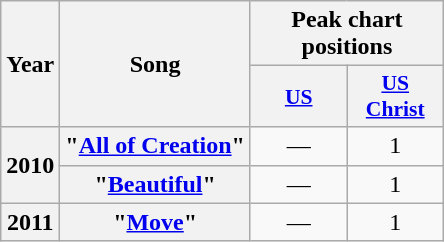<table class="wikitable plainrowheaders" style="text-align:center;">
<tr>
<th scope="col" rowspan="2">Year</th>
<th scope="col" rowspan="2">Song</th>
<th scope="col" colspan="3">Peak chart positions</th>
</tr>
<tr>
<th style="width:4em; font-size:90%"><a href='#'>US</a><br></th>
<th style="width:4em; font-size:90%"><a href='#'>US Christ</a><br></th>
</tr>
<tr>
<th scope="row" rowspan="2">2010</th>
<th scope="row">"<a href='#'>All of Creation</a>"</th>
<td>—</td>
<td>1</td>
</tr>
<tr>
<th scope="row">"<a href='#'>Beautiful</a>"</th>
<td>—</td>
<td>1</td>
</tr>
<tr>
<th scope="row">2011</th>
<th scope="row">"<a href='#'>Move</a>"</th>
<td>—</td>
<td>1</td>
</tr>
</table>
